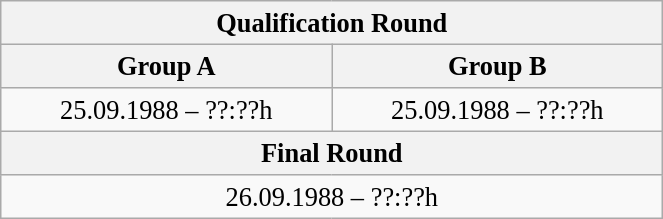<table class="wikitable" style=" text-align:center; font-size:110%;" width="35%">
<tr>
<th colspan="2">Qualification Round</th>
</tr>
<tr>
<th>Group A</th>
<th>Group B</th>
</tr>
<tr>
<td>25.09.1988 – ??:??h</td>
<td>25.09.1988 – ??:??h</td>
</tr>
<tr>
<th colspan="2">Final Round</th>
</tr>
<tr>
<td colspan="2">26.09.1988 – ??:??h</td>
</tr>
</table>
